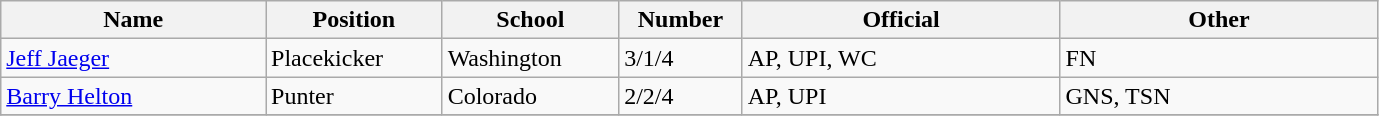<table class="wikitable sortable">
<tr>
<th bgcolor="#DDDDFF" width="15%">Name</th>
<th bgcolor="#DDDDFF" width="10%">Position</th>
<th bgcolor="#DDDDFF" width="10%">School</th>
<th bgcolor="#DDDDFF" width="7%">Number</th>
<th bgcolor="#DDDDFF" width="18%">Official</th>
<th bgcolor="#DDDDFF" width="18%">Other</th>
</tr>
<tr align="left">
<td><a href='#'>Jeff Jaeger</a></td>
<td>Placekicker</td>
<td>Washington</td>
<td>3/1/4</td>
<td>AP, UPI, WC</td>
<td>FN</td>
</tr>
<tr align="left">
<td><a href='#'>Barry Helton</a></td>
<td>Punter</td>
<td>Colorado</td>
<td>2/2/4</td>
<td>AP, UPI</td>
<td>GNS, TSN</td>
</tr>
<tr align="left">
</tr>
</table>
